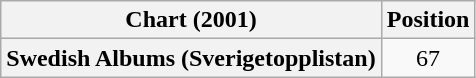<table class="wikitable plainrowheaders" style="text-align:center">
<tr>
<th scope="col">Chart (2001)</th>
<th scope="col">Position</th>
</tr>
<tr>
<th scope="row">Swedish Albums (Sverigetopplistan)</th>
<td>67</td>
</tr>
</table>
